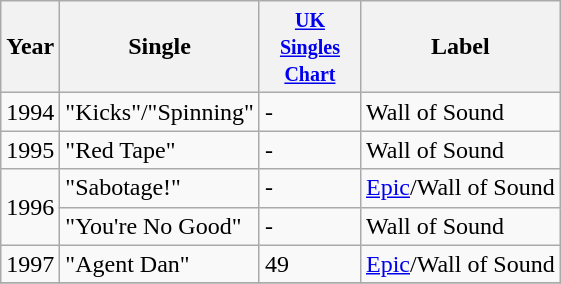<table class="wikitable">
<tr>
<th>Year</th>
<th>Single</th>
<th width="60"><small><a href='#'>UK Singles Chart</a></small></th>
<th>Label</th>
</tr>
<tr>
<td>1994</td>
<td>"Kicks"/"Spinning"</td>
<td>-</td>
<td>Wall of Sound</td>
</tr>
<tr>
<td>1995</td>
<td>"Red Tape"</td>
<td>-</td>
<td>Wall of Sound</td>
</tr>
<tr>
<td rowspan="2">1996</td>
<td>"Sabotage!"</td>
<td>-</td>
<td><a href='#'>Epic</a>/Wall of Sound</td>
</tr>
<tr>
<td>"You're No Good"</td>
<td>-</td>
<td>Wall of Sound</td>
</tr>
<tr>
<td>1997</td>
<td>"Agent Dan"</td>
<td>49</td>
<td><a href='#'>Epic</a>/Wall of Sound</td>
</tr>
<tr>
</tr>
</table>
